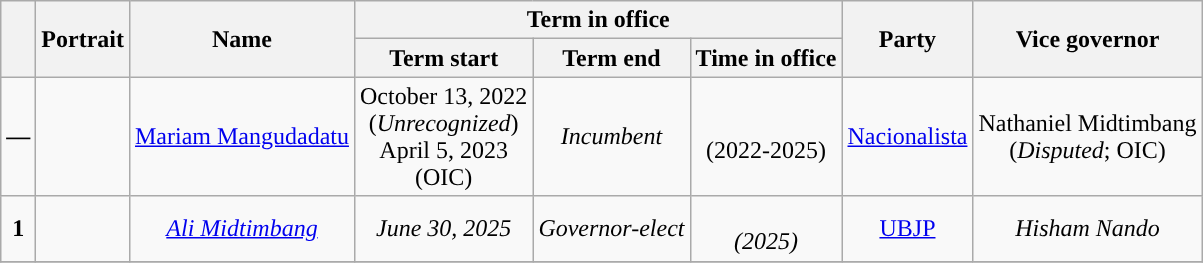<table class="wikitable" style="text-align:center">
<tr>
<th rowspan="2"></th>
<th rowspan="2">Portrait</th>
<th rowspan="2">Name</th>
<th colspan="3">Term in office</th>
<th rowspan="2">Party</th>
<th rowspan="2">Vice governor</th>
</tr>
<tr>
<th>Term start</th>
<th>Term end</th>
<th>Time in office</th>
</tr>
<tr>
<td style="background:"><strong>—</strong></td>
<td></td>
<td><a href='#'>Mariam Mangudadatu</a></td>
<td>October 13, 2022<br>(<em>Unrecognized</em>)<br>April 5, 2023<br>(OIC)</td>
<td><em>Incumbent</em></td>
<td> <br>(2022-2025)</td>
<td><a href='#'>Nacionalista</a></td>
<td>Nathaniel Midtimbang <br>(<em>Disputed</em>; OIC)</td>
</tr>
<tr>
<td style="background:"><strong>1</strong></td>
<td></td>
<td><em><a href='#'>Ali Midtimbang</a></em></td>
<td><em>June 30, 2025</em></td>
<td><em>Governor-elect</em></td>
<td><em></em><br><em>(2025)</em></td>
<td><a href='#'>UBJP</a></td>
<td><em>Hisham Nando</em></td>
</tr>
<tr>
</tr>
</table>
